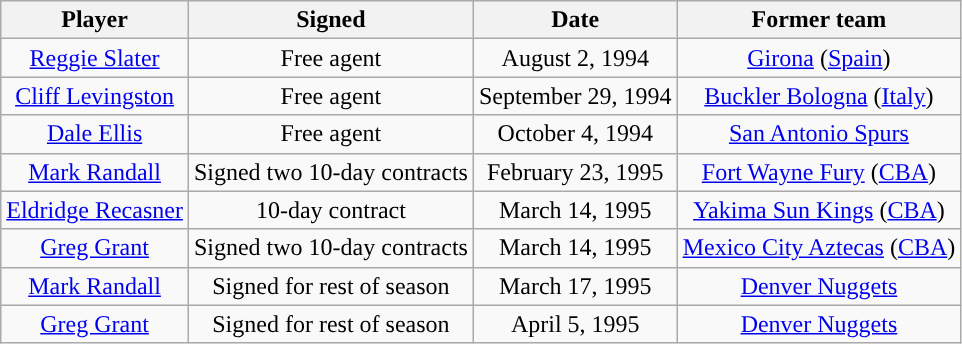<table class="wikitable sortable sortable" style="text-align: center">
<tr>
<th>Player</th>
<th>Signed</th>
<th>Date</th>
<th>Former team</th>
</tr>
<tr>
<td><a href='#'>Reggie Slater</a></td>
<td>Free agent</td>
<td>August 2, 1994</td>
<td><a href='#'>Girona</a> (<a href='#'>Spain</a>)</td>
</tr>
<tr>
<td><a href='#'>Cliff Levingston</a></td>
<td>Free agent</td>
<td>September 29, 1994</td>
<td><a href='#'>Buckler Bologna</a> (<a href='#'>Italy</a>)</td>
</tr>
<tr>
<td><a href='#'>Dale Ellis</a></td>
<td>Free agent</td>
<td>October 4, 1994</td>
<td><a href='#'>San Antonio Spurs</a></td>
</tr>
<tr>
<td><a href='#'>Mark Randall</a></td>
<td>Signed two 10-day contracts</td>
<td>February 23, 1995</td>
<td><a href='#'>Fort Wayne Fury</a> (<a href='#'>CBA</a>)</td>
</tr>
<tr>
<td><a href='#'>Eldridge Recasner</a></td>
<td>10-day contract</td>
<td>March 14, 1995</td>
<td><a href='#'>Yakima Sun Kings</a> (<a href='#'>CBA</a>)</td>
</tr>
<tr>
<td><a href='#'>Greg Grant</a></td>
<td>Signed two 10-day contracts</td>
<td>March 14, 1995</td>
<td><a href='#'>Mexico City Aztecas</a> (<a href='#'>CBA</a>)</td>
</tr>
<tr>
<td><a href='#'>Mark Randall</a></td>
<td>Signed for rest of season</td>
<td>March 17, 1995</td>
<td><a href='#'>Denver Nuggets</a></td>
</tr>
<tr>
<td><a href='#'>Greg Grant</a></td>
<td>Signed for rest of season</td>
<td>April 5, 1995</td>
<td><a href='#'>Denver Nuggets</a></td>
</tr>
</table>
